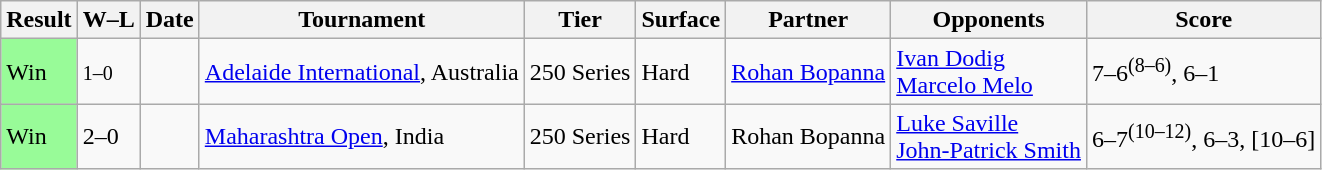<table class="sortable wikitable">
<tr>
<th>Result</th>
<th class=unsortable>W–L</th>
<th>Date</th>
<th>Tournament</th>
<th>Tier</th>
<th>Surface</th>
<th>Partner</th>
<th>Opponents</th>
<th class=unsortable>Score</th>
</tr>
<tr>
<td bgcolor=98FB98>Win</td>
<td><small>1–0</small></td>
<td><a href='#'></a></td>
<td><a href='#'>Adelaide International</a>, Australia</td>
<td>250 Series</td>
<td>Hard</td>
<td> <a href='#'>Rohan Bopanna</a></td>
<td> <a href='#'>Ivan Dodig</a><br> <a href='#'>Marcelo Melo</a></td>
<td>7–6<sup>(8–6)</sup>, 6–1</td>
</tr>
<tr>
<td bgcolor=98fb98>Win</td>
<td>2–0</td>
<td><a href='#'></a></td>
<td><a href='#'>Maharashtra Open</a>, India</td>
<td>250 Series</td>
<td>Hard</td>
<td> Rohan Bopanna</td>
<td> <a href='#'>Luke Saville</a> <br>  <a href='#'>John-Patrick Smith</a></td>
<td>6–7<sup>(10–12)</sup>, 6–3, [10–6]</td>
</tr>
</table>
